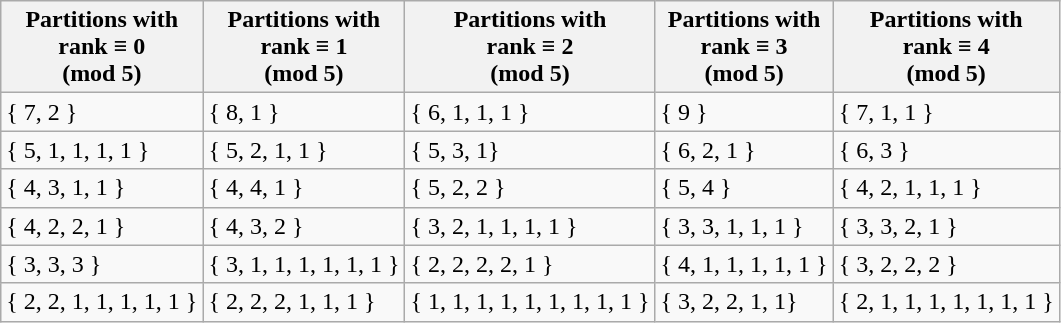<table class="wikitable">
<tr>
<th>Partitions with <br> rank ≡ 0 <br> (mod 5)</th>
<th>Partitions with <br>  rank ≡ 1<br> (mod 5)</th>
<th>Partitions with <br>  rank ≡ 2 <br>(mod 5)</th>
<th>Partitions with <br>  rank ≡ 3 <br>(mod 5)</th>
<th>Partitions with <br>  rank ≡ 4 <br>(mod 5)</th>
</tr>
<tr>
<td>{ 7, 2 }</td>
<td>{ 8, 1 }</td>
<td>{ 6, 1, 1, 1 }</td>
<td>{ 9 }</td>
<td>{ 7, 1, 1 }</td>
</tr>
<tr>
<td>{ 5, 1, 1, 1, 1 }</td>
<td>{ 5, 2, 1, 1 }</td>
<td>{ 5, 3, 1}</td>
<td>{ 6, 2, 1 }</td>
<td>{ 6, 3 }</td>
</tr>
<tr>
<td>{ 4, 3, 1, 1 }</td>
<td>{ 4, 4, 1 }</td>
<td>{ 5, 2, 2 }</td>
<td>{ 5, 4 }</td>
<td>{ 4, 2, 1, 1, 1 }</td>
</tr>
<tr>
<td>{ 4, 2, 2, 1 }</td>
<td>{ 4, 3, 2 }</td>
<td>{ 3, 2, 1, 1, 1, 1 }</td>
<td>{ 3, 3, 1, 1, 1 }</td>
<td>{ 3, 3, 2, 1 }</td>
</tr>
<tr>
<td>{ 3, 3, 3 }</td>
<td>{ 3, 1, 1, 1, 1, 1, 1 }</td>
<td>{ 2, 2, 2, 2, 1 }</td>
<td>{ 4, 1, 1, 1, 1, 1 }</td>
<td>{ 3, 2, 2, 2 }</td>
</tr>
<tr>
<td>{ 2, 2, 1, 1, 1, 1, 1 }</td>
<td>{ 2, 2, 2, 1, 1, 1 }</td>
<td>{ 1, 1, 1, 1, 1, 1, 1, 1, 1 }</td>
<td>{ 3, 2, 2, 1, 1}</td>
<td>{ 2, 1, 1, 1, 1, 1, 1, 1 }</td>
</tr>
</table>
